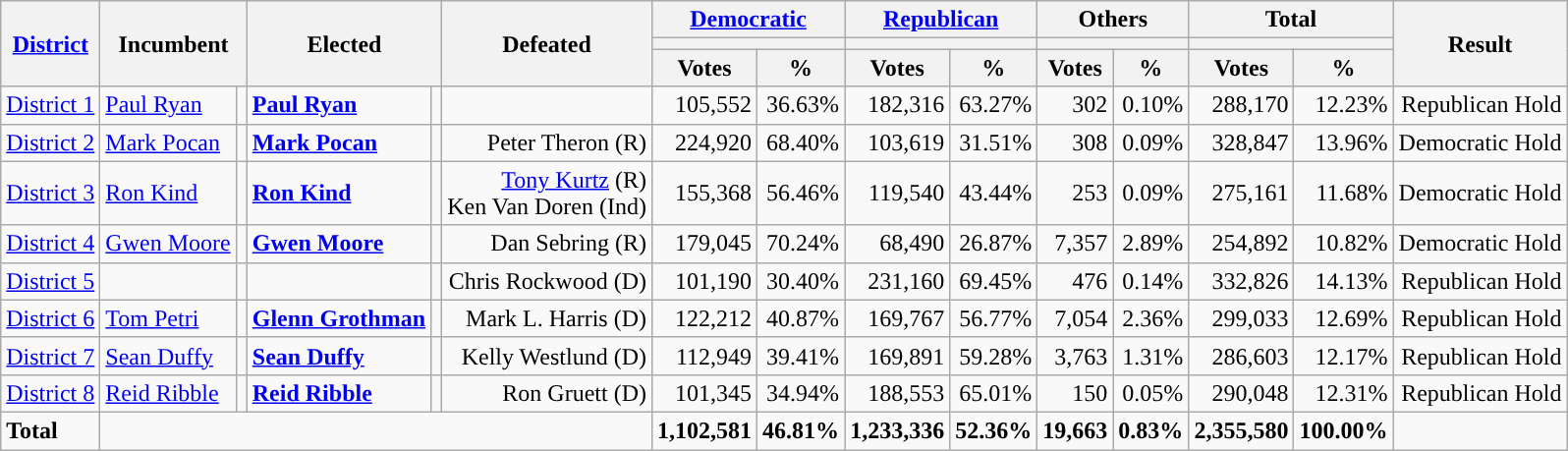<table class="wikitable plainrowheaders sortable" style="font-size:100%; text-align:right;">
<tr>
<th scope=col rowspan=3><a href='#'>District</a></th>
<th scope=col rowspan=3 colspan="2">Incumbent</th>
<th scope=col rowspan=3 colspan="2">Elected</th>
<th scope=col rowspan=3>Defeated</th>
<th scope=col colspan=2><a href='#'>Democratic</a></th>
<th scope=col colspan=2><a href='#'>Republican</a></th>
<th scope=col colspan=2>Others</th>
<th scope=col colspan=2>Total</th>
<th scope=col rowspan=3>Result</th>
</tr>
<tr>
<th scope=col colspan=2 style="background:"></th>
<th scope=col colspan=2 style="background:"></th>
<th scope=col colspan=2></th>
<th scope=col colspan=2></th>
</tr>
<tr>
<th scope=col data-sort-type="number">Votes</th>
<th scope=col data-sort-type="number">%</th>
<th scope=col data-sort-type="number">Votes</th>
<th scope=col data-sort-type="number">%</th>
<th scope=col data-sort-type="number">Votes</th>
<th scope=col data-sort-type="number">%</th>
<th scope=col data-sort-type="number">Votes</th>
<th scope=col data-sort-type="number">%</th>
</tr>
<tr>
<td align=left><a href='#'>District 1</a></td>
<td align=left><a href='#'>Paul Ryan</a></td>
<td></td>
<td align=left><strong><a href='#'>Paul Ryan</a></strong></td>
<td style="background:"></td>
<td><br></td>
<td>105,552</td>
<td>36.63%</td>
<td>182,316</td>
<td>63.27%</td>
<td>302</td>
<td>0.10%</td>
<td>288,170</td>
<td>12.23%</td>
<td>Republican Hold</td>
</tr>
<tr>
<td align=left><a href='#'>District 2</a></td>
<td align=left><a href='#'>Mark Pocan</a></td>
<td></td>
<td align=left><strong><a href='#'>Mark Pocan</a></strong></td>
<td style="background:"></td>
<td>Peter Theron (R)</td>
<td>224,920</td>
<td>68.40%</td>
<td>103,619</td>
<td>31.51%</td>
<td>308</td>
<td>0.09%</td>
<td>328,847</td>
<td>13.96%</td>
<td>Democratic Hold</td>
</tr>
<tr>
<td align=left><a href='#'>District 3</a></td>
<td align=left><a href='#'>Ron Kind</a></td>
<td></td>
<td align=left><strong><a href='#'>Ron Kind</a></strong></td>
<td style="background:"></td>
<td><a href='#'>Tony Kurtz</a> (R)<br>Ken Van Doren (Ind)</td>
<td>155,368</td>
<td>56.46%</td>
<td>119,540</td>
<td>43.44%</td>
<td>253</td>
<td>0.09%</td>
<td>275,161</td>
<td>11.68%</td>
<td>Democratic Hold</td>
</tr>
<tr>
<td align=left><a href='#'>District 4</a></td>
<td align=left><a href='#'>Gwen Moore</a></td>
<td></td>
<td align=left><strong><a href='#'>Gwen Moore</a></strong></td>
<td style="background:"></td>
<td>Dan Sebring (R)<br></td>
<td>179,045</td>
<td>70.24%</td>
<td>68,490</td>
<td>26.87%</td>
<td>7,357</td>
<td>2.89%</td>
<td>254,892</td>
<td>10.82%</td>
<td>Democratic Hold</td>
</tr>
<tr>
<td align=left><a href='#'>District 5</a></td>
<td align=left></td>
<td></td>
<td align=left></td>
<td style="background:"></td>
<td>Chris Rockwood (D)</td>
<td>101,190</td>
<td>30.40%</td>
<td>231,160</td>
<td>69.45%</td>
<td>476</td>
<td>0.14%</td>
<td>332,826</td>
<td>14.13%</td>
<td>Republican Hold</td>
</tr>
<tr>
<td align=left><a href='#'>District 6</a></td>
<td align=left><a href='#'>Tom Petri</a></td>
<td></td>
<td align=left><strong><a href='#'>Glenn Grothman</a></strong></td>
<td style="background:"></td>
<td>Mark L. Harris (D)<br></td>
<td>122,212</td>
<td>40.87%</td>
<td>169,767</td>
<td>56.77%</td>
<td>7,054</td>
<td>2.36%</td>
<td>299,033</td>
<td>12.69%</td>
<td>Republican Hold</td>
</tr>
<tr>
<td align=left><a href='#'>District 7</a></td>
<td align=left><a href='#'>Sean Duffy</a></td>
<td></td>
<td align=left><strong><a href='#'>Sean Duffy</a></strong></td>
<td style="background:"></td>
<td>Kelly Westlund (D)<br></td>
<td>112,949</td>
<td>39.41%</td>
<td>169,891</td>
<td>59.28%</td>
<td>3,763</td>
<td>1.31%</td>
<td>286,603</td>
<td>12.17%</td>
<td>Republican Hold</td>
</tr>
<tr>
<td align=left><a href='#'>District 8</a></td>
<td align=left><a href='#'>Reid Ribble</a></td>
<td></td>
<td align=left><strong><a href='#'>Reid Ribble</a></strong></td>
<td style="background:"></td>
<td>Ron Gruett (D)</td>
<td>101,345</td>
<td>34.94%</td>
<td>188,553</td>
<td>65.01%</td>
<td>150</td>
<td>0.05%</td>
<td>290,048</td>
<td>12.31%</td>
<td>Republican Hold</td>
</tr>
<tr class="sortbottom" style="font-weight:bold">
<td align=left>Total</td>
<td colspan="5"></td>
<td>1,102,581</td>
<td>46.81%</td>
<td>1,233,336</td>
<td>52.36%</td>
<td>19,663</td>
<td>0.83%</td>
<td>2,355,580</td>
<td>100.00%</td>
<td></td>
</tr>
</table>
